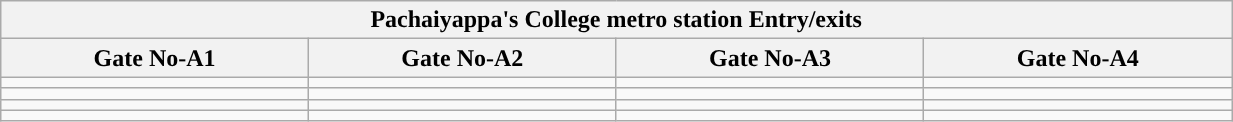<table class="wikitable" style="text-align: center;" width="65%">
<tr>
<th align="center" colspan="5" style="background:#"><span><strong>Pachaiyappa's College metro station Entry/exits </strong></span></th>
</tr>
<tr>
<th style="width:5%;">Gate No-A1</th>
<th style="width:5%;">Gate No-A2</th>
<th style="width:5%;">Gate No-A3</th>
<th style="width:5%;">Gate No-A4</th>
</tr>
<tr>
<td></td>
<td></td>
<td></td>
<td></td>
</tr>
<tr>
<td></td>
<td></td>
<td></td>
<td></td>
</tr>
<tr>
<td></td>
<td></td>
<td></td>
<td></td>
</tr>
<tr>
<td></td>
<td></td>
<td></td>
<td></td>
</tr>
</table>
